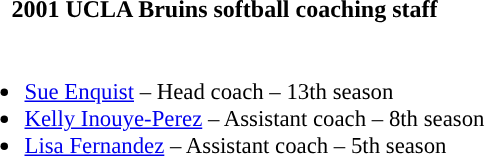<table class="toccolours">
<tr>
<th colspan=9>2001 UCLA Bruins softball coaching staff</th>
</tr>
<tr>
<td style="text-align: left; font-size: 95%;" valign="top"><br><ul><li><a href='#'>Sue Enquist</a> – Head coach – 13th season</li><li><a href='#'>Kelly Inouye-Perez</a> – Assistant coach – 8th season</li><li><a href='#'>Lisa Fernandez</a> – Assistant coach – 5th season</li></ul></td>
</tr>
</table>
